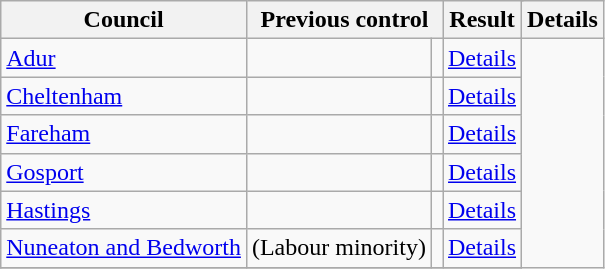<table class="wikitable">
<tr>
<th scope="col">Council</th>
<th colspan=2>Previous control</th>
<th colspan=2>Result</th>
<th colspan=2>Details</th>
</tr>
<tr>
<td><a href='#'>Adur</a></td>
<td></td>
<td></td>
<td><a href='#'>Details</a></td>
</tr>
<tr>
<td><a href='#'>Cheltenham</a></td>
<td></td>
<td></td>
<td><a href='#'>Details</a></td>
</tr>
<tr>
<td><a href='#'>Fareham</a></td>
<td></td>
<td></td>
<td><a href='#'>Details</a></td>
</tr>
<tr>
<td><a href='#'>Gosport</a></td>
<td></td>
<td></td>
<td><a href='#'>Details</a></td>
</tr>
<tr>
<td><a href='#'>Hastings</a></td>
<td></td>
<td></td>
<td><a href='#'>Details</a></td>
</tr>
<tr>
<td><a href='#'>Nuneaton and Bedworth</a></td>
<td> (Labour minority)</td>
<td></td>
<td><a href='#'>Details</a></td>
</tr>
<tr>
</tr>
</table>
